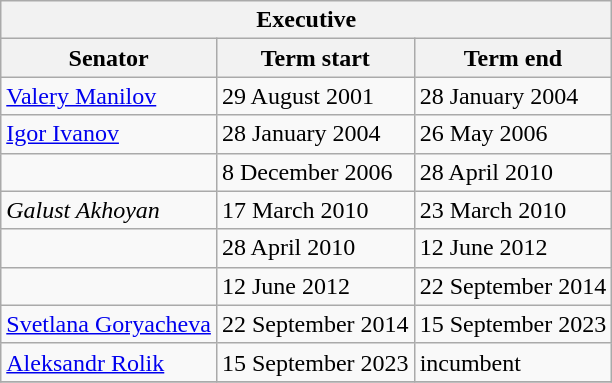<table class="wikitable sortable">
<tr>
<th colspan=3>Executive</th>
</tr>
<tr>
<th>Senator</th>
<th>Term start</th>
<th>Term end</th>
</tr>
<tr>
<td><a href='#'>Valery Manilov</a></td>
<td>29 August 2001</td>
<td>28 January 2004</td>
</tr>
<tr>
<td><a href='#'>Igor Ivanov</a></td>
<td>28 January 2004</td>
<td>26 May 2006</td>
</tr>
<tr>
<td></td>
<td>8 December 2006</td>
<td>28 April 2010</td>
</tr>
<tr>
<td><em>Galust Akhoyan</em></td>
<td>17 March 2010</td>
<td>23 March 2010</td>
</tr>
<tr>
<td></td>
<td>28 April 2010</td>
<td>12 June 2012</td>
</tr>
<tr>
<td></td>
<td>12 June 2012</td>
<td>22 September 2014</td>
</tr>
<tr>
<td><a href='#'>Svetlana Goryacheva</a></td>
<td>22 September 2014</td>
<td>15 September 2023</td>
</tr>
<tr>
<td><a href='#'>Aleksandr Rolik</a></td>
<td>15 September 2023</td>
<td>incumbent</td>
</tr>
<tr>
</tr>
</table>
